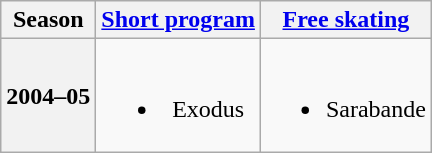<table class=wikitable style=text-align:center>
<tr>
<th>Season</th>
<th><a href='#'>Short program</a></th>
<th><a href='#'>Free skating</a></th>
</tr>
<tr>
<th>2004–05 <br> </th>
<td><br><ul><li>Exodus</li></ul></td>
<td><br><ul><li>Sarabande <br></li></ul></td>
</tr>
</table>
